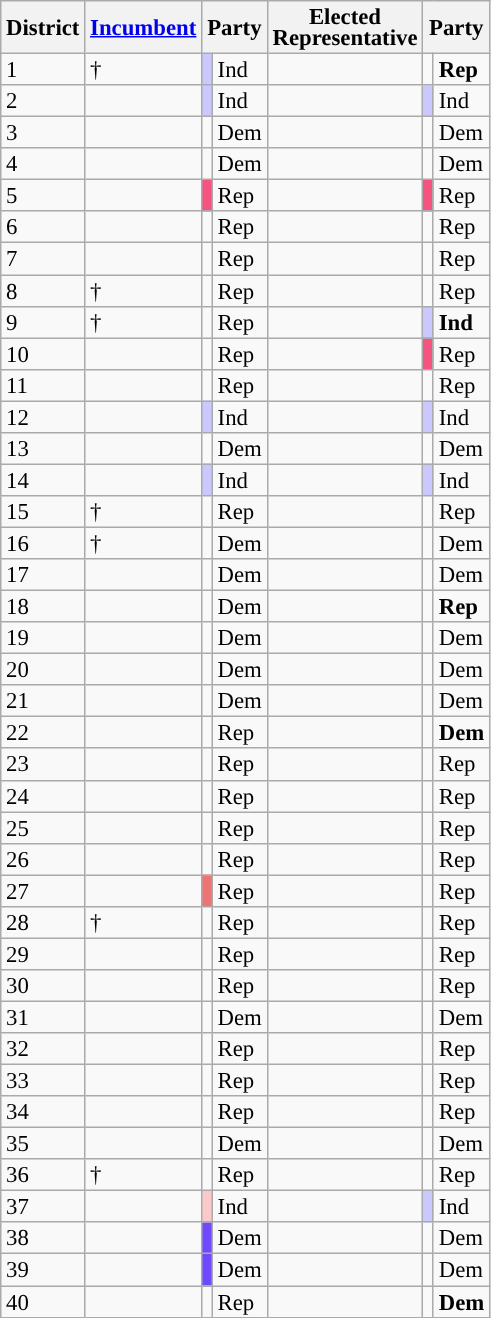<table class="wikitable sortable" style="font-size:95%;line-height:14px;">
<tr>
<th>District</th>
<th><a href='#'>Incumbent</a></th>
<th colspan=2>Party</th>
<th>Elected<br>Representative</th>
<th colspan=2>Party</th>
</tr>
<tr>
<td>1</td>
<td>†</td>
<td style="background:#cac8ff;"></td>
<td>Ind</td>
<td><strong></strong></td>
<td style="background:"></td>
<td><strong> Rep</strong></td>
</tr>
<tr>
<td>2</td>
<td></td>
<td style="background:#cac8ff;"></td>
<td>Ind</td>
<td></td>
<td style="background:#cac8ff;"></td>
<td>Ind</td>
</tr>
<tr>
<td>3</td>
<td></td>
<td style="background:"></td>
<td>Dem</td>
<td></td>
<td style="background:"></td>
<td>Dem</td>
</tr>
<tr>
<td>4</td>
<td></td>
<td style="background:"></td>
<td>Dem</td>
<td></td>
<td style="background:"></td>
<td>Dem</td>
</tr>
<tr>
<td>5</td>
<td></td>
<td style="background:#f75381;"></td>
<td>Rep</td>
<td></td>
<td style="background:#f75381;"></td>
<td>Rep</td>
</tr>
<tr>
<td>6</td>
<td></td>
<td style="background:"></td>
<td>Rep</td>
<td></td>
<td style="background:"></td>
<td>Rep</td>
</tr>
<tr>
<td>7</td>
<td></td>
<td style="background:"></td>
<td>Rep</td>
<td></td>
<td style="background:"></td>
<td>Rep</td>
</tr>
<tr>
<td>8</td>
<td>†</td>
<td style="background:"></td>
<td>Rep</td>
<td><em></em></td>
<td style="background:"></td>
<td>Rep</td>
</tr>
<tr>
<td>9</td>
<td>†</td>
<td style="background:"></td>
<td>Rep</td>
<td><strong></strong></td>
<td style="background:#cac8ff;"></td>
<td><strong>Ind</strong></td>
</tr>
<tr>
<td>10</td>
<td></td>
<td style="background:"></td>
<td>Rep</td>
<td><em> </em></td>
<td style="background:#f75381;"></td>
<td>Rep</td>
</tr>
<tr>
<td>11</td>
<td></td>
<td style="background:"></td>
<td>Rep</td>
<td></td>
<td style="background:"></td>
<td>Rep</td>
</tr>
<tr>
<td>12</td>
<td></td>
<td style="background:#cac8ff;"></td>
<td>Ind</td>
<td></td>
<td style="background:#cac8ff;"></td>
<td>Ind</td>
</tr>
<tr>
<td>13</td>
<td></td>
<td style="background:"></td>
<td>Dem</td>
<td></td>
<td style="background:"></td>
<td>Dem</td>
</tr>
<tr>
<td>14</td>
<td></td>
<td style="background:#cac8ff;"></td>
<td>Ind</td>
<td></td>
<td style="background:#cac8ff;"></td>
<td>Ind</td>
</tr>
<tr>
<td>15</td>
<td>†</td>
<td style="background:"></td>
<td>Rep</td>
<td><em></em></td>
<td style="background:"></td>
<td>Rep</td>
</tr>
<tr>
<td>16</td>
<td>†</td>
<td style="background:"></td>
<td>Dem</td>
<td><em></em></td>
<td style="background:"></td>
<td>Dem</td>
</tr>
<tr>
<td>17</td>
<td></td>
<td style="background:"></td>
<td>Dem</td>
<td></td>
<td style="background:"></td>
<td>Dem</td>
</tr>
<tr>
<td>18</td>
<td></td>
<td style="background:"></td>
<td>Dem</td>
<td><strong></strong></td>
<td style="background:"></td>
<td><strong>Rep</strong></td>
</tr>
<tr>
<td>19</td>
<td></td>
<td style="background:"></td>
<td>Dem</td>
<td></td>
<td style="background:"></td>
<td>Dem</td>
</tr>
<tr>
<td>20</td>
<td></td>
<td style="background:"></td>
<td>Dem</td>
<td></td>
<td style="background:"></td>
<td>Dem</td>
</tr>
<tr>
<td>21</td>
<td></td>
<td style="background:"></td>
<td>Dem</td>
<td></td>
<td style="background:"></td>
<td>Dem</td>
</tr>
<tr>
<td>22</td>
<td></td>
<td style="background:"></td>
<td>Rep</td>
<td><strong></strong></td>
<td style="background:"></td>
<td><strong>Dem</strong></td>
</tr>
<tr>
<td>23</td>
<td></td>
<td style="background:"></td>
<td>Rep</td>
<td></td>
<td style="background:"></td>
<td>Rep</td>
</tr>
<tr>
<td>24</td>
<td></td>
<td style="background:"></td>
<td>Rep</td>
<td></td>
<td style="background:"></td>
<td>Rep</td>
</tr>
<tr>
<td>25</td>
<td></td>
<td style="background:"></td>
<td>Rep</td>
<td></td>
<td style="background:"></td>
<td>Rep</td>
</tr>
<tr>
<td>26</td>
<td></td>
<td style="background:"></td>
<td>Rep</td>
<td></td>
<td style="background:"></td>
<td>Rep</td>
</tr>
<tr>
<td>27</td>
<td></td>
<td style="background:#ec7475;"></td>
<td>Rep</td>
<td><em></em></td>
<td style="background:"></td>
<td>Rep</td>
</tr>
<tr>
<td>28</td>
<td>†</td>
<td style="background:"></td>
<td>Rep</td>
<td><em></em></td>
<td style="background:"></td>
<td>Rep</td>
</tr>
<tr>
<td>29</td>
<td></td>
<td style="background:"></td>
<td>Rep</td>
<td></td>
<td style="background:"></td>
<td>Rep</td>
</tr>
<tr>
<td>30</td>
<td></td>
<td style="background:"></td>
<td>Rep</td>
<td></td>
<td style="background:"></td>
<td>Rep</td>
</tr>
<tr>
<td>31</td>
<td></td>
<td style="background:"></td>
<td>Dem</td>
<td></td>
<td style="background:"></td>
<td>Dem</td>
</tr>
<tr>
<td>32</td>
<td></td>
<td style="background:"></td>
<td>Rep</td>
<td></td>
<td style="background:"></td>
<td>Rep</td>
</tr>
<tr>
<td>33</td>
<td></td>
<td style="background:"></td>
<td>Rep</td>
<td></td>
<td style="background:"></td>
<td>Rep</td>
</tr>
<tr>
<td>34</td>
<td></td>
<td style="background:"></td>
<td>Rep</td>
<td></td>
<td style="background:"></td>
<td>Rep</td>
</tr>
<tr>
<td>35</td>
<td></td>
<td style="background:"></td>
<td>Dem</td>
<td></td>
<td style="background:"></td>
<td>Dem</td>
</tr>
<tr>
<td>36</td>
<td>†</td>
<td style="background:"></td>
<td>Rep</td>
<td><em></em></td>
<td style="background:"></td>
<td>Rep</td>
</tr>
<tr>
<td>37</td>
<td></td>
<td style="background:#fbc9ca;"></td>
<td>Ind</td>
<td></td>
<td style="background:#cac8ff;"></td>
<td>Ind</td>
</tr>
<tr>
<td>38</td>
<td></td>
<td style="background:#6e49ff;"></td>
<td>Dem</td>
<td><em></em></td>
<td style="background:"></td>
<td>Dem</td>
</tr>
<tr>
<td>39</td>
<td></td>
<td style="background:#6e49ff;"></td>
<td>Dem</td>
<td></td>
<td style="background:"></td>
<td>Dem</td>
</tr>
<tr>
<td>40</td>
<td></td>
<td style="background:"></td>
<td>Rep</td>
<td><strong></strong></td>
<td style="background:"></td>
<td><strong> Dem</strong></td>
</tr>
</table>
